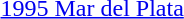<table>
<tr>
<td><a href='#'>1995 Mar del Plata</a><br></td>
<td></td>
<td></td>
<td></td>
</tr>
</table>
